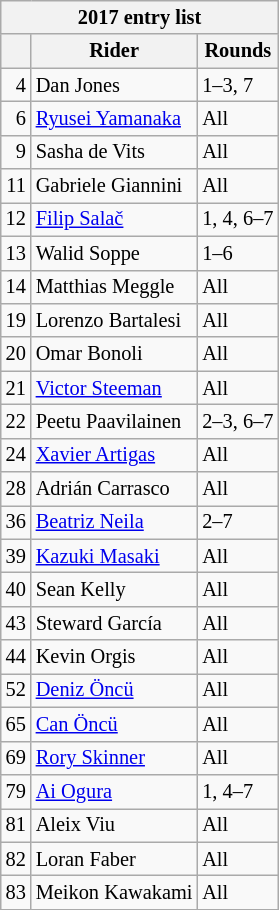<table class="wikitable" style="font-size: 85%">
<tr>
<th colspan=3>2017 entry list</th>
</tr>
<tr>
<th></th>
<th>Rider</th>
<th>Rounds</th>
</tr>
<tr>
<td align=right>4</td>
<td> Dan Jones</td>
<td>1–3, 7</td>
</tr>
<tr>
<td align=right>6</td>
<td> <a href='#'>Ryusei Yamanaka</a></td>
<td>All</td>
</tr>
<tr>
<td align=right>9</td>
<td> Sasha de Vits</td>
<td>All</td>
</tr>
<tr>
<td align=right>11</td>
<td> Gabriele Giannini</td>
<td>All</td>
</tr>
<tr>
<td align=right>12</td>
<td> <a href='#'>Filip Salač</a></td>
<td>1, 4, 6–7</td>
</tr>
<tr>
<td align=right>13</td>
<td> Walid Soppe</td>
<td>1–6</td>
</tr>
<tr>
<td align=right>14</td>
<td> Matthias Meggle</td>
<td>All</td>
</tr>
<tr>
<td align=right>19</td>
<td> Lorenzo Bartalesi</td>
<td>All</td>
</tr>
<tr>
<td align=right>20</td>
<td> Omar Bonoli</td>
<td>All</td>
</tr>
<tr>
<td align=right>21</td>
<td> <a href='#'>Victor Steeman</a></td>
<td>All</td>
</tr>
<tr>
<td align=right>22</td>
<td> Peetu Paavilainen</td>
<td>2–3, 6–7</td>
</tr>
<tr>
<td align=right>24</td>
<td> <a href='#'>Xavier Artigas</a></td>
<td>All</td>
</tr>
<tr>
<td align=right>28</td>
<td> Adrián Carrasco</td>
<td>All</td>
</tr>
<tr>
<td align=right>36</td>
<td> <a href='#'>Beatriz Neila</a></td>
<td>2–7</td>
</tr>
<tr>
<td align=right>39</td>
<td> <a href='#'>Kazuki Masaki</a></td>
<td>All</td>
</tr>
<tr>
<td align=right>40</td>
<td> Sean Kelly</td>
<td>All</td>
</tr>
<tr>
<td align=right>43</td>
<td> Steward García</td>
<td>All</td>
</tr>
<tr>
<td align=right>44</td>
<td> Kevin Orgis</td>
<td>All</td>
</tr>
<tr>
<td align=right>52</td>
<td> <a href='#'>Deniz Öncü</a></td>
<td>All</td>
</tr>
<tr>
<td align=right>65</td>
<td> <a href='#'>Can Öncü</a></td>
<td>All</td>
</tr>
<tr>
<td align=right>69</td>
<td> <a href='#'>Rory Skinner</a></td>
<td>All</td>
</tr>
<tr>
<td align=right>79</td>
<td> <a href='#'>Ai Ogura</a></td>
<td>1, 4–7</td>
</tr>
<tr>
<td align=right>81</td>
<td> Aleix Viu</td>
<td>All</td>
</tr>
<tr>
<td align=right>82</td>
<td> Loran Faber</td>
<td>All</td>
</tr>
<tr>
<td align=right>83</td>
<td> Meikon Kawakami</td>
<td>All</td>
</tr>
<tr>
</tr>
</table>
